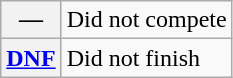<table class="wikitable">
<tr>
<th scope="row">—</th>
<td>Did not compete</td>
</tr>
<tr>
<th scope="row"><a href='#'>DNF</a></th>
<td>Did not finish</td>
</tr>
</table>
